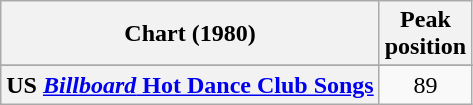<table class="wikitable sortable plainrowheaders" style="text-align:center">
<tr>
<th>Chart (1980)</th>
<th>Peak<br>position</th>
</tr>
<tr>
</tr>
<tr>
</tr>
<tr>
<th scope="row">US <a href='#'><em>Billboard</em> Hot Dance Club Songs</a></th>
<td>89</td>
</tr>
</table>
